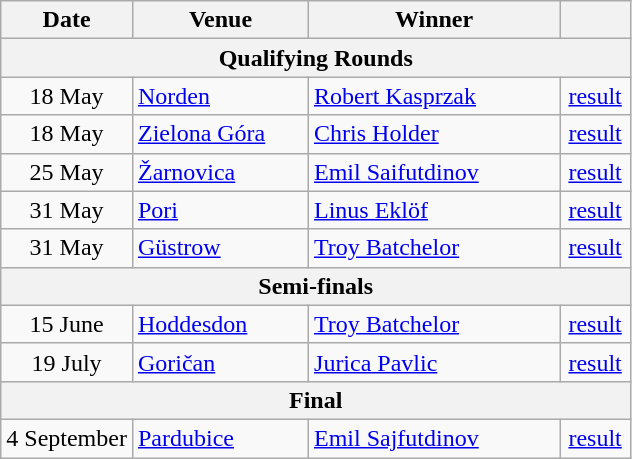<table class=wikitable>
<tr>
<th>Date</th>
<th width=110px>Venue</th>
<th width=160px>Winner</th>
<th width=40px></th>
</tr>
<tr>
<th colspan=4>Qualifying Rounds</th>
</tr>
<tr>
<td align=center>18 May</td>
<td> <a href='#'>Norden</a></td>
<td> <a href='#'>Robert Kasprzak</a></td>
<td align=center><a href='#'>result</a></td>
</tr>
<tr>
<td align=center>18 May</td>
<td> <a href='#'>Zielona Góra</a></td>
<td> <a href='#'>Chris Holder</a></td>
<td align=center><a href='#'>result</a></td>
</tr>
<tr>
<td align=center>25 May</td>
<td> <a href='#'>Žarnovica</a></td>
<td> <a href='#'>Emil Saifutdinov</a></td>
<td align=center><a href='#'>result</a></td>
</tr>
<tr>
<td align=center>31 May</td>
<td> <a href='#'>Pori</a></td>
<td> <a href='#'>Linus Eklöf</a></td>
<td align=center><a href='#'>result</a></td>
</tr>
<tr>
<td align=center>31 May</td>
<td> <a href='#'>Güstrow</a></td>
<td> <a href='#'>Troy Batchelor</a></td>
<td align=center><a href='#'>result</a></td>
</tr>
<tr>
<th colspan=4>Semi-finals</th>
</tr>
<tr>
<td align=center>15 June</td>
<td> <a href='#'>Hoddesdon</a></td>
<td> <a href='#'>Troy Batchelor</a></td>
<td align=center><a href='#'>result</a></td>
</tr>
<tr>
<td align=center>19 July</td>
<td> <a href='#'>Goričan</a></td>
<td> <a href='#'>Jurica Pavlic</a></td>
<td align=center><a href='#'>result</a></td>
</tr>
<tr>
<th colspan=4>Final</th>
</tr>
<tr>
<td align=center>4 September</td>
<td> <a href='#'>Pardubice</a></td>
<td> <a href='#'>Emil Sajfutdinov</a></td>
<td align=center><a href='#'>result</a></td>
</tr>
</table>
